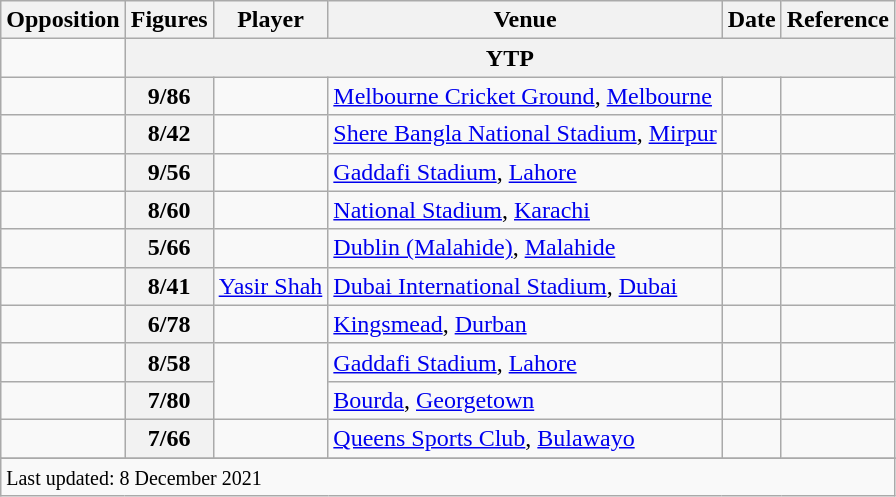<table class="wikitable plainrowheaders sortable">
<tr>
<th scope=col>Opposition</th>
<th scope=col>Figures</th>
<th scope=col>Player</th>
<th scope=col>Venue</th>
<th scope=col>Date</th>
<th scope=col>Reference</th>
</tr>
<tr>
<td></td>
<th scope=row style=text-align:center; colspan=5>YTP</th>
</tr>
<tr>
<td></td>
<th scope=row style=text-align:center;>9/86</th>
<td></td>
<td><a href='#'>Melbourne Cricket Ground</a>, <a href='#'>Melbourne</a></td>
<td></td>
<td></td>
</tr>
<tr>
<td></td>
<th scope=row style=text-align:center;>8/42</th>
<td></td>
<td><a href='#'>Shere Bangla National Stadium</a>, <a href='#'>Mirpur</a></td>
<td></td>
<td></td>
</tr>
<tr>
<td></td>
<th scope=row style=text-align:center;>9/56</th>
<td></td>
<td><a href='#'>Gaddafi Stadium</a>, <a href='#'>Lahore</a></td>
<td></td>
<td></td>
</tr>
<tr>
<td></td>
<th scope=row style=text-align:center;>8/60</th>
<td></td>
<td><a href='#'>National Stadium</a>, <a href='#'>Karachi</a></td>
<td></td>
<td></td>
</tr>
<tr>
<td></td>
<th scope=row style=text-align:center;>5/66</th>
<td></td>
<td><a href='#'>Dublin (Malahide)</a>, <a href='#'>Malahide</a></td>
<td></td>
<td></td>
</tr>
<tr>
<td></td>
<th scope=row style=text-align:center;>8/41</th>
<td><a href='#'>Yasir Shah</a></td>
<td><a href='#'>Dubai International Stadium</a>, <a href='#'>Dubai</a></td>
<td></td>
<td></td>
</tr>
<tr>
<td></td>
<th scope=row style=text-align:center;>6/78</th>
<td></td>
<td><a href='#'>Kingsmead</a>, <a href='#'>Durban</a></td>
<td></td>
<td></td>
</tr>
<tr>
<td></td>
<th scope=row style=text-align:center;>8/58</th>
<td rowspan=2></td>
<td><a href='#'>Gaddafi Stadium</a>, <a href='#'>Lahore</a></td>
<td></td>
<td></td>
</tr>
<tr>
<td></td>
<th scope=row style=text-align:center;>7/80</th>
<td><a href='#'>Bourda</a>, <a href='#'>Georgetown</a></td>
<td></td>
<td></td>
</tr>
<tr>
<td></td>
<th scope=row style=text-align:center;>7/66</th>
<td></td>
<td><a href='#'>Queens Sports Club</a>, <a href='#'>Bulawayo</a></td>
<td></td>
<td></td>
</tr>
<tr>
</tr>
<tr class=sortbottom>
<td colspan=6><small>Last updated: 8 December 2021</small></td>
</tr>
</table>
